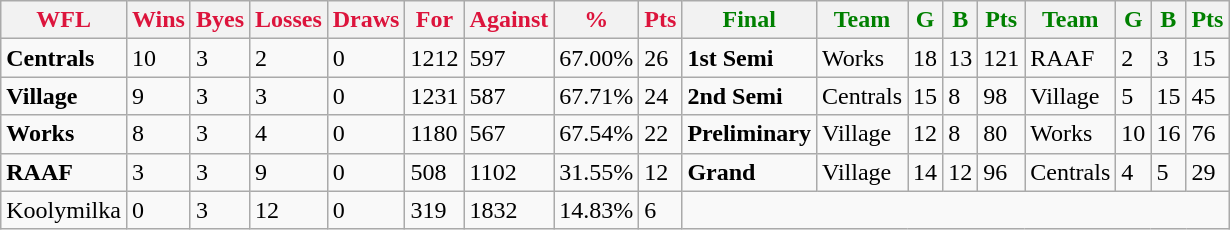<table class="wikitable">
<tr>
<th style="color:crimson">WFL</th>
<th style="color:crimson">Wins</th>
<th style="color:crimson">Byes</th>
<th style="color:crimson">Losses</th>
<th style="color:crimson">Draws</th>
<th style="color:crimson">For</th>
<th style="color:crimson">Against</th>
<th style="color:crimson">%</th>
<th style="color:crimson">Pts</th>
<th style="color:green">Final</th>
<th style="color:green">Team</th>
<th style="color:green">G</th>
<th style="color:green">B</th>
<th style="color:green">Pts</th>
<th style="color:green">Team</th>
<th style="color:green">G</th>
<th style="color:green">B</th>
<th style="color:green">Pts</th>
</tr>
<tr>
<td><strong>	Centrals	</strong></td>
<td>10</td>
<td>3</td>
<td>2</td>
<td>0</td>
<td>1212</td>
<td>597</td>
<td>67.00%</td>
<td>26</td>
<td><strong>1st Semi</strong></td>
<td>Works</td>
<td>18</td>
<td>13</td>
<td>121</td>
<td>RAAF</td>
<td>2</td>
<td>3</td>
<td>15</td>
</tr>
<tr>
<td><strong>	Village	</strong></td>
<td>9</td>
<td>3</td>
<td>3</td>
<td>0</td>
<td>1231</td>
<td>587</td>
<td>67.71%</td>
<td>24</td>
<td><strong>2nd Semi</strong></td>
<td>Centrals</td>
<td>15</td>
<td>8</td>
<td>98</td>
<td>Village</td>
<td>5</td>
<td>15</td>
<td>45</td>
</tr>
<tr>
<td><strong>	Works	</strong></td>
<td>8</td>
<td>3</td>
<td>4</td>
<td>0</td>
<td>1180</td>
<td>567</td>
<td>67.54%</td>
<td>22</td>
<td><strong>Preliminary</strong></td>
<td>Village</td>
<td>12</td>
<td>8</td>
<td>80</td>
<td>Works</td>
<td>10</td>
<td>16</td>
<td>76</td>
</tr>
<tr>
<td><strong>	RAAF	</strong></td>
<td>3</td>
<td>3</td>
<td>9</td>
<td>0</td>
<td>508</td>
<td>1102</td>
<td>31.55%</td>
<td>12</td>
<td><strong>Grand</strong></td>
<td>Village</td>
<td>14</td>
<td>12</td>
<td>96</td>
<td>Centrals</td>
<td>4</td>
<td>5</td>
<td>29</td>
</tr>
<tr>
<td>Koolymilka</td>
<td>0</td>
<td>3</td>
<td>12</td>
<td>0</td>
<td>319</td>
<td>1832</td>
<td>14.83%</td>
<td>6</td>
</tr>
</table>
